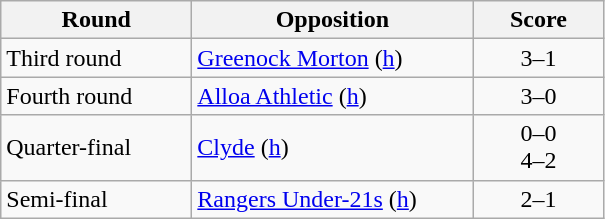<table class="wikitable" >
<tr>
<th width=120>Round</th>
<th width=180>Opposition</th>
<th width=80>Score</th>
</tr>
<tr>
<td>Third round</td>
<td><a href='#'>Greenock Morton</a> (<a href='#'>h</a>)</td>
<td align=center>3–1</td>
</tr>
<tr>
<td>Fourth round</td>
<td><a href='#'>Alloa Athletic</a> (<a href='#'>h</a>)</td>
<td align=center>3–0</td>
</tr>
<tr>
<td>Quarter-final</td>
<td><a href='#'>Clyde</a> (<a href='#'>h</a>)</td>
<td align=center>0–0 <br>4–2 </td>
</tr>
<tr>
<td>Semi-final</td>
<td><a href='#'>Rangers Under-21s</a> (<a href='#'>h</a>)</td>
<td align=center>2–1</td>
</tr>
</table>
